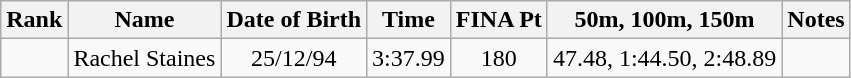<table class="wikitable sortable" style="text-align:center">
<tr>
<th>Rank</th>
<th>Name</th>
<th>Date of Birth</th>
<th>Time</th>
<th>FINA Pt</th>
<th>50m, 100m, 150m</th>
<th>Notes</th>
</tr>
<tr>
<td></td>
<td align=left> Rachel Staines</td>
<td>25/12/94</td>
<td>3:37.99</td>
<td>180</td>
<td>47.48, 1:44.50, 2:48.89</td>
<td></td>
</tr>
</table>
